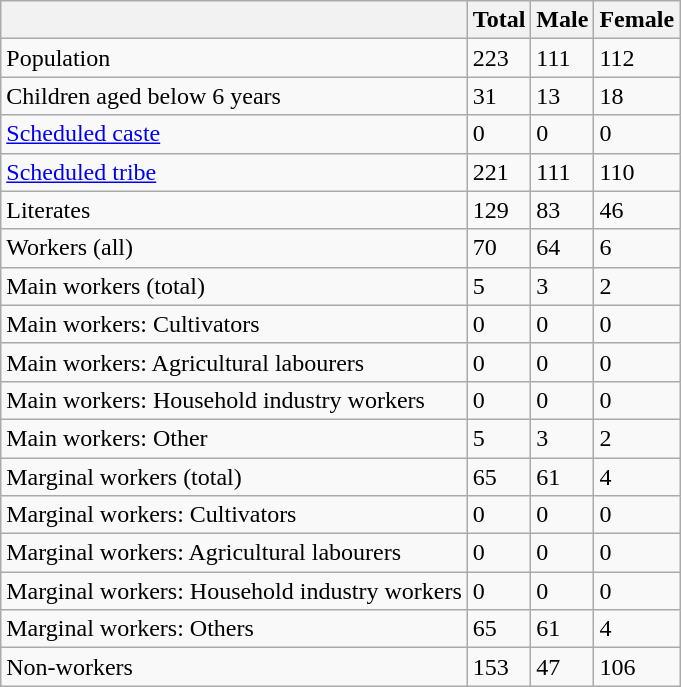<table class="wikitable sortable">
<tr>
<th></th>
<th>Total</th>
<th>Male</th>
<th>Female</th>
</tr>
<tr>
<td>Population</td>
<td>223</td>
<td>111</td>
<td>112</td>
</tr>
<tr>
<td>Children aged below 6 years</td>
<td>31</td>
<td>13</td>
<td>18</td>
</tr>
<tr>
<td><a href='#'>Scheduled caste</a></td>
<td>0</td>
<td>0</td>
<td>0</td>
</tr>
<tr>
<td><a href='#'>Scheduled tribe</a></td>
<td>221</td>
<td>111</td>
<td>110</td>
</tr>
<tr>
<td>Literates</td>
<td>129</td>
<td>83</td>
<td>46</td>
</tr>
<tr>
<td>Workers (all)</td>
<td>70</td>
<td>64</td>
<td>6</td>
</tr>
<tr>
<td>Main workers (total)</td>
<td>5</td>
<td>3</td>
<td>2</td>
</tr>
<tr>
<td>Main workers: Cultivators</td>
<td>0</td>
<td>0</td>
<td>0</td>
</tr>
<tr>
<td>Main workers: Agricultural labourers</td>
<td>0</td>
<td>0</td>
<td>0</td>
</tr>
<tr>
<td>Main workers: Household industry workers</td>
<td>0</td>
<td>0</td>
<td>0</td>
</tr>
<tr>
<td>Main workers: Other</td>
<td>5</td>
<td>3</td>
<td>2</td>
</tr>
<tr>
<td>Marginal workers (total)</td>
<td>65</td>
<td>61</td>
<td>4</td>
</tr>
<tr>
<td>Marginal workers: Cultivators</td>
<td>0</td>
<td>0</td>
<td>0</td>
</tr>
<tr>
<td>Marginal workers: Agricultural labourers</td>
<td>0</td>
<td>0</td>
<td>0</td>
</tr>
<tr>
<td>Marginal workers: Household industry workers</td>
<td>0</td>
<td>0</td>
<td>0</td>
</tr>
<tr>
<td>Marginal workers: Others</td>
<td>65</td>
<td>61</td>
<td>4</td>
</tr>
<tr>
<td>Non-workers</td>
<td>153</td>
<td>47</td>
<td>106</td>
</tr>
</table>
